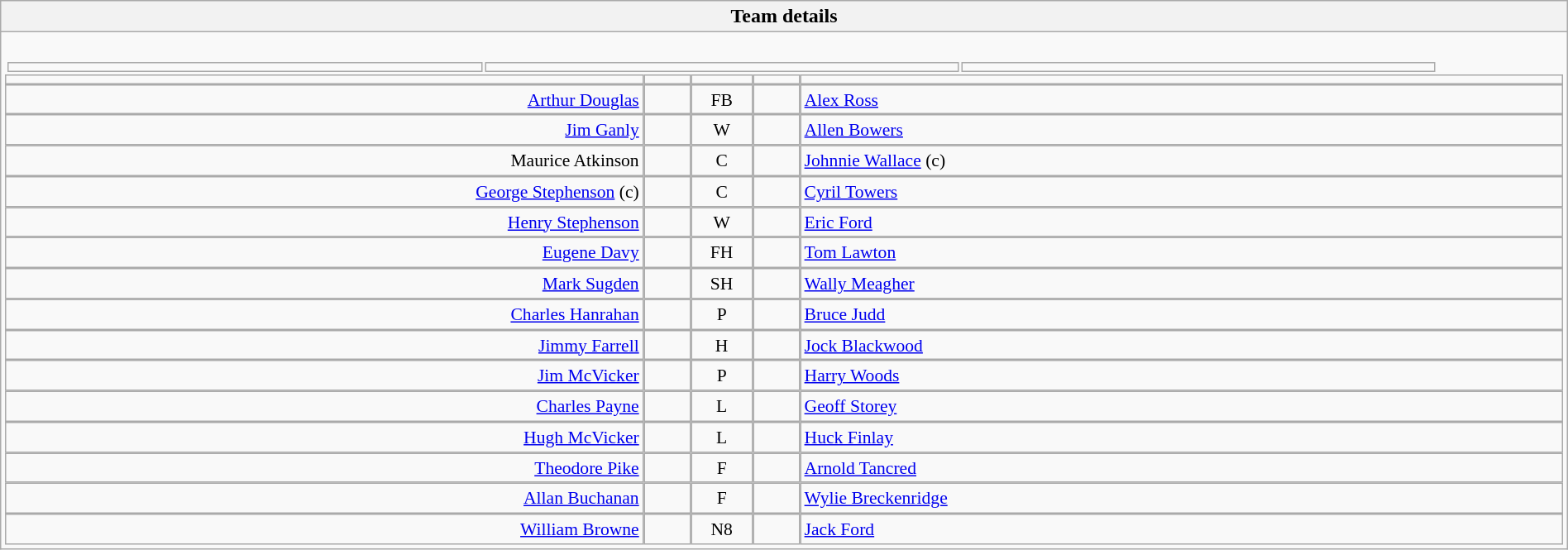<table style="width:100%" class="wikitable collapsible collapsed">
<tr>
<th>Team details</th>
</tr>
<tr>
<td><br><table width=92% |>
<tr>
<td></td>
<td></td>
<td></td>
</tr>
</table>
<table width="100%" style="font-size: 90%; " cellspacing="0" cellpadding="0" align=center>
<tr>
<td width=41%; text-align=right></td>
<td width=3%; text-align:right></td>
<td width=4%; text-align:center></td>
<td width=3%; text-align:left></td>
<td width=49%; text-align:left></td>
</tr>
<tr>
<td align=right><a href='#'>Arthur Douglas</a></td>
<td align=right></td>
<td align=center>FB</td>
<td></td>
<td><a href='#'>Alex Ross</a></td>
</tr>
<tr>
<td align=right><a href='#'>Jim Ganly</a></td>
<td align=right></td>
<td align=center>W</td>
<td></td>
<td><a href='#'>Allen Bowers</a></td>
</tr>
<tr>
<td align=right>Maurice Atkinson</td>
<td align=right></td>
<td align=center>C</td>
<td></td>
<td><a href='#'>Johnnie Wallace</a> (c)</td>
</tr>
<tr>
<td align=right><a href='#'>George Stephenson</a> (c)</td>
<td align=right></td>
<td align=center>C</td>
<td></td>
<td><a href='#'>Cyril Towers</a></td>
</tr>
<tr>
<td align=right><a href='#'>Henry Stephenson</a></td>
<td align=right></td>
<td align=center>W</td>
<td></td>
<td><a href='#'>Eric Ford</a></td>
</tr>
<tr>
<td align=right><a href='#'>Eugene Davy</a></td>
<td align=right></td>
<td align=center>FH</td>
<td></td>
<td><a href='#'>Tom Lawton</a></td>
</tr>
<tr>
<td align=right><a href='#'>Mark Sugden</a></td>
<td align=right></td>
<td align=center>SH</td>
<td></td>
<td><a href='#'>Wally Meagher</a></td>
</tr>
<tr>
<td align=right><a href='#'>Charles Hanrahan</a></td>
<td align=right></td>
<td align=center>P</td>
<td></td>
<td><a href='#'>Bruce Judd</a></td>
</tr>
<tr>
<td align=right><a href='#'>Jimmy Farrell</a></td>
<td align=right></td>
<td align=center>H</td>
<td></td>
<td><a href='#'>Jock Blackwood</a></td>
</tr>
<tr>
<td align=right><a href='#'>Jim McVicker</a></td>
<td align=right></td>
<td align=center>P</td>
<td></td>
<td><a href='#'>Harry Woods</a></td>
</tr>
<tr>
<td align=right><a href='#'>Charles Payne</a></td>
<td align=right></td>
<td align=center>L</td>
<td></td>
<td><a href='#'>Geoff Storey</a></td>
</tr>
<tr>
<td align=right><a href='#'>Hugh McVicker</a></td>
<td align=right></td>
<td align=center>L</td>
<td></td>
<td><a href='#'>Huck Finlay</a></td>
</tr>
<tr>
<td align=right><a href='#'>Theodore Pike</a></td>
<td align=right></td>
<td align=center>F</td>
<td></td>
<td><a href='#'>Arnold Tancred</a></td>
</tr>
<tr>
<td align=right><a href='#'>Allan Buchanan</a></td>
<td align=right></td>
<td align=center>F</td>
<td></td>
<td><a href='#'>Wylie Breckenridge</a></td>
</tr>
<tr>
<td align=right><a href='#'>William Browne</a></td>
<td align=right></td>
<td align=center>N8</td>
<td></td>
<td><a href='#'>Jack Ford</a></td>
</tr>
</table>
</td>
</tr>
</table>
